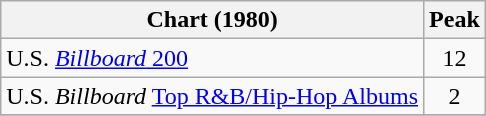<table class="wikitable">
<tr>
<th>Chart (1980)</th>
<th>Peak<br></th>
</tr>
<tr>
<td>U.S. <a href='#'><em>Billboard</em> 200</a></td>
<td align="center">12</td>
</tr>
<tr>
<td>U.S. <em>Billboard</em> <a href='#'>Top R&B/Hip-Hop Albums</a></td>
<td align="center">2</td>
</tr>
<tr>
</tr>
</table>
